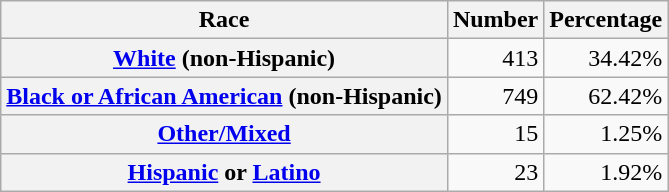<table class="wikitable" style="text-align:right">
<tr>
<th scope="col">Race</th>
<th scope="col">Number</th>
<th scope="col">Percentage</th>
</tr>
<tr>
<th scope="row"><a href='#'>White</a> (non-Hispanic)</th>
<td>413</td>
<td>34.42%</td>
</tr>
<tr>
<th scope="row"><a href='#'>Black or African American</a> (non-Hispanic)</th>
<td>749</td>
<td>62.42%</td>
</tr>
<tr>
<th scope="row"><a href='#'>Other/Mixed</a></th>
<td>15</td>
<td>1.25%</td>
</tr>
<tr>
<th scope="row"><a href='#'>Hispanic</a> or <a href='#'>Latino</a></th>
<td>23</td>
<td>1.92%</td>
</tr>
</table>
